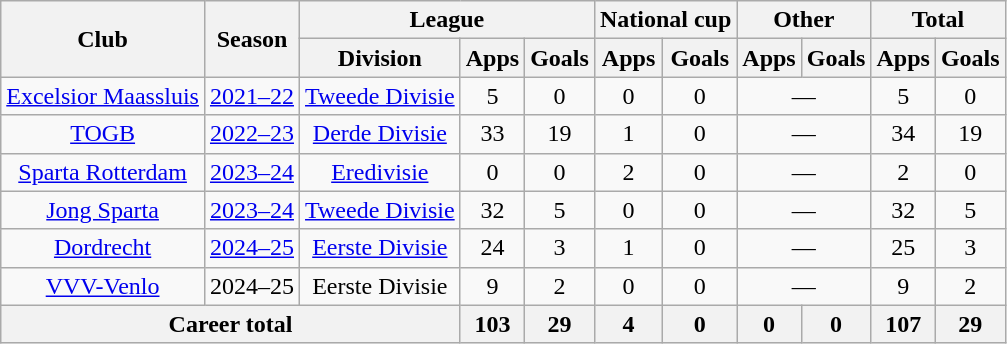<table class="wikitable" style="text-align:center">
<tr>
<th rowspan="2">Club</th>
<th rowspan="2">Season</th>
<th colspan="3">League</th>
<th colspan="2">National cup</th>
<th colspan="2">Other</th>
<th colspan="2">Total</th>
</tr>
<tr>
<th>Division</th>
<th>Apps</th>
<th>Goals</th>
<th>Apps</th>
<th>Goals</th>
<th>Apps</th>
<th>Goals</th>
<th>Apps</th>
<th>Goals</th>
</tr>
<tr>
<td rowspan="1"><a href='#'>Excelsior Maassluis</a></td>
<td><a href='#'>2021–22</a></td>
<td><a href='#'>Tweede Divisie</a></td>
<td>5</td>
<td>0</td>
<td>0</td>
<td>0</td>
<td colspan="2">—</td>
<td>5</td>
<td>0</td>
</tr>
<tr>
<td rowspan="1"><a href='#'>TOGB</a></td>
<td><a href='#'>2022–23</a></td>
<td><a href='#'>Derde Divisie</a></td>
<td>33</td>
<td>19</td>
<td>1</td>
<td>0</td>
<td colspan="2">—</td>
<td>34</td>
<td>19</td>
</tr>
<tr>
<td rowspan="1"><a href='#'>Sparta Rotterdam</a></td>
<td><a href='#'>2023–24</a></td>
<td><a href='#'>Eredivisie</a></td>
<td>0</td>
<td>0</td>
<td>2</td>
<td>0</td>
<td colspan="2">—</td>
<td>2</td>
<td>0</td>
</tr>
<tr>
<td rowspan="1"><a href='#'>Jong Sparta</a></td>
<td><a href='#'>2023–24</a></td>
<td><a href='#'>Tweede Divisie</a></td>
<td>32</td>
<td>5</td>
<td>0</td>
<td>0</td>
<td colspan="2">—</td>
<td>32</td>
<td>5</td>
</tr>
<tr>
<td rowspan="1"><a href='#'>Dordrecht</a></td>
<td><a href='#'>2024–25</a></td>
<td><a href='#'>Eerste Divisie</a></td>
<td>24</td>
<td>3</td>
<td>1</td>
<td>0</td>
<td colspan="2">—</td>
<td>25</td>
<td>3</td>
</tr>
<tr>
<td rowspan="1"><a href='#'>VVV-Venlo</a></td>
<td>2024–25</td>
<td>Eerste Divisie</td>
<td>9</td>
<td>2</td>
<td>0</td>
<td>0</td>
<td colspan="2">—</td>
<td>9</td>
<td>2</td>
</tr>
<tr>
<th colspan="3">Career total</th>
<th>103</th>
<th>29</th>
<th>4</th>
<th>0</th>
<th>0</th>
<th>0</th>
<th>107</th>
<th>29</th>
</tr>
</table>
